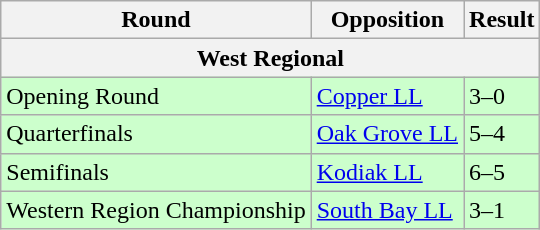<table class="wikitable">
<tr>
<th>Round</th>
<th>Opposition</th>
<th>Result</th>
</tr>
<tr>
<th colspan=3>West Regional</th>
</tr>
<tr bgcolor=ccffcc>
<td>Opening Round</td>
<td> <a href='#'>Copper LL</a></td>
<td>3–0</td>
</tr>
<tr bgcolor=ccffcc>
<td>Quarterfinals</td>
<td> <a href='#'>Oak Grove LL</a></td>
<td>5–4</td>
</tr>
<tr bgcolor=ccffcc>
<td>Semifinals</td>
<td> <a href='#'>Kodiak LL</a></td>
<td>6–5</td>
</tr>
<tr bgcolor=ccffcc>
<td>Western Region Championship</td>
<td> <a href='#'>South Bay LL</a></td>
<td>3–1</td>
</tr>
</table>
